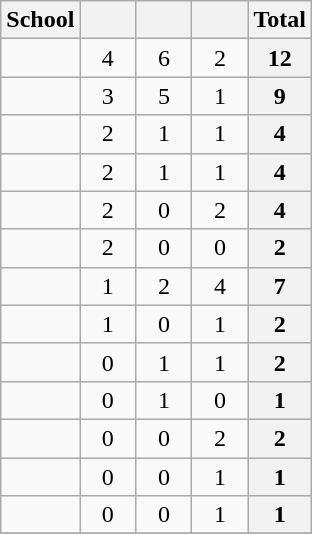<table class=wikitable style="text-align:center;">
<tr>
<th>School</th>
<th width="30px"></th>
<th width="30px"></th>
<th width="30px"></th>
<th>Total</th>
</tr>
<tr>
<td align=left></td>
<td>4</td>
<td>6</td>
<td>2</td>
<th>12</th>
</tr>
<tr>
<td align=left></td>
<td>3</td>
<td>5</td>
<td>1</td>
<th>9</th>
</tr>
<tr>
<td align="left"></td>
<td>2</td>
<td>1</td>
<td>1</td>
<th>4</th>
</tr>
<tr>
<td align="left"></td>
<td>2</td>
<td>1</td>
<td>1</td>
<th>4</th>
</tr>
<tr>
<td align="left"></td>
<td>2</td>
<td>0</td>
<td>2</td>
<th>4</th>
</tr>
<tr>
<td align="left"></td>
<td>2</td>
<td>0</td>
<td>0</td>
<th>2</th>
</tr>
<tr>
<td align=left></td>
<td>1</td>
<td>2</td>
<td>4</td>
<th>7</th>
</tr>
<tr>
<td align=left></td>
<td>1</td>
<td>0</td>
<td>1</td>
<th>2</th>
</tr>
<tr>
<td align=left></td>
<td>0</td>
<td>1</td>
<td>1</td>
<th>2</th>
</tr>
<tr>
<td align="left"></td>
<td>0</td>
<td>1</td>
<td>0</td>
<th>1</th>
</tr>
<tr>
<td align=left></td>
<td>0</td>
<td>0</td>
<td>2</td>
<th>2</th>
</tr>
<tr>
<td align=left></td>
<td>0</td>
<td>0</td>
<td>1</td>
<th>1</th>
</tr>
<tr>
<td align=left></td>
<td>0</td>
<td>0</td>
<td>1</td>
<th>1</th>
</tr>
<tr>
</tr>
</table>
